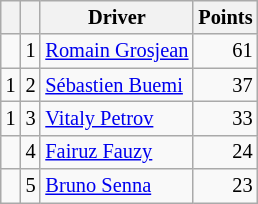<table class="wikitable" style="font-size: 85%;">
<tr>
<th></th>
<th></th>
<th>Driver</th>
<th>Points</th>
</tr>
<tr>
<td align="left"></td>
<td align="center">1</td>
<td> <a href='#'>Romain Grosjean</a></td>
<td align="right">61</td>
</tr>
<tr>
<td align="left"> 1</td>
<td align="center">2</td>
<td> <a href='#'>Sébastien Buemi</a></td>
<td align="right">37</td>
</tr>
<tr>
<td align="left"> 1</td>
<td align="center">3</td>
<td> <a href='#'>Vitaly Petrov</a></td>
<td align="right">33</td>
</tr>
<tr>
<td align="left"></td>
<td align="center">4</td>
<td> <a href='#'>Fairuz Fauzy</a></td>
<td align="right">24</td>
</tr>
<tr>
<td align="left"></td>
<td align="center">5</td>
<td> <a href='#'>Bruno Senna</a></td>
<td align="right">23</td>
</tr>
</table>
